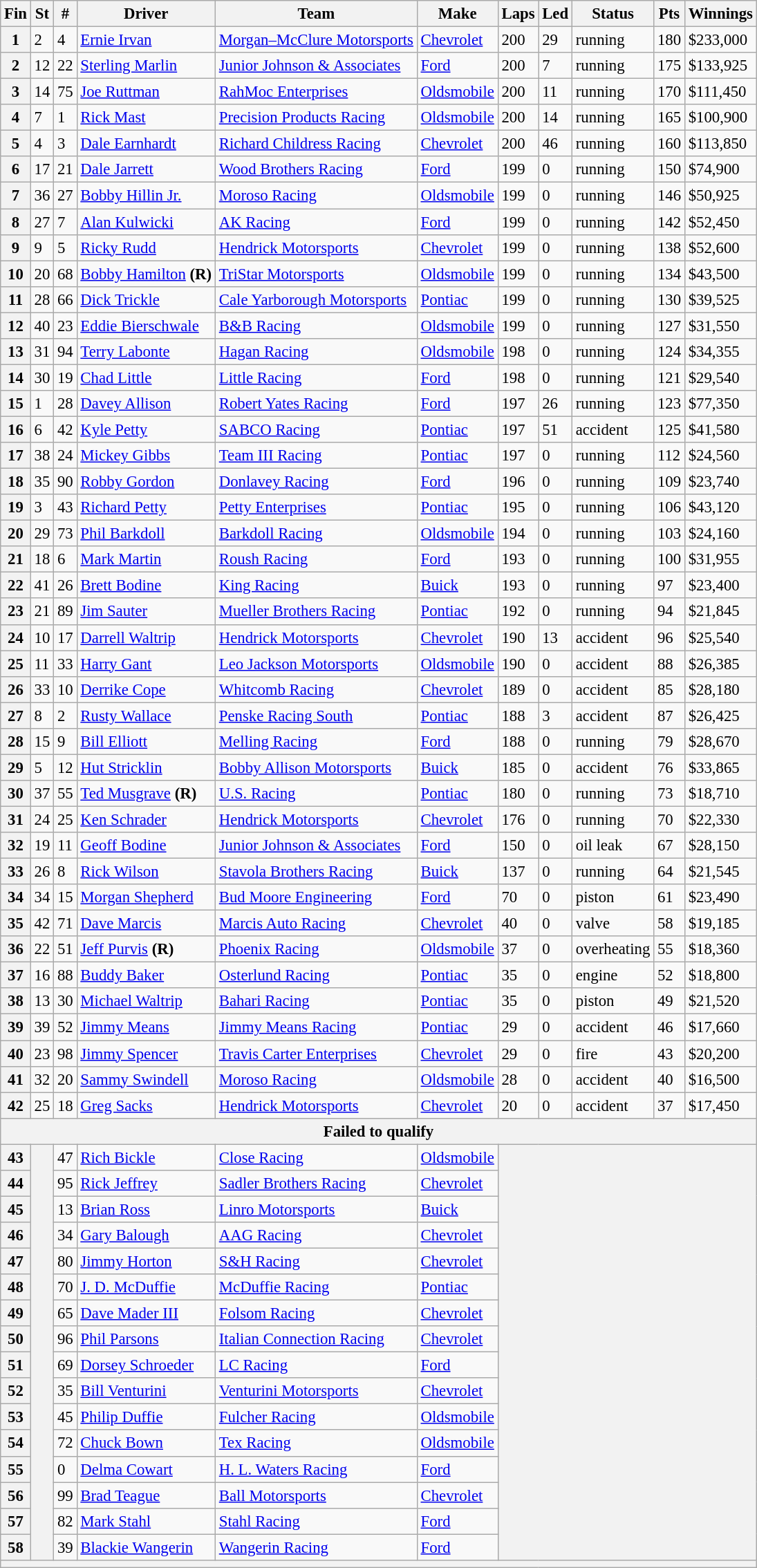<table class="wikitable" style="font-size:95%">
<tr>
<th>Fin</th>
<th>St</th>
<th>#</th>
<th>Driver</th>
<th>Team</th>
<th>Make</th>
<th>Laps</th>
<th>Led</th>
<th>Status</th>
<th>Pts</th>
<th>Winnings</th>
</tr>
<tr>
<th>1</th>
<td>2</td>
<td>4</td>
<td><a href='#'>Ernie Irvan</a></td>
<td><a href='#'>Morgan–McClure Motorsports</a></td>
<td><a href='#'>Chevrolet</a></td>
<td>200</td>
<td>29</td>
<td>running</td>
<td>180</td>
<td>$233,000</td>
</tr>
<tr>
<th>2</th>
<td>12</td>
<td>22</td>
<td><a href='#'>Sterling Marlin</a></td>
<td><a href='#'>Junior Johnson & Associates</a></td>
<td><a href='#'>Ford</a></td>
<td>200</td>
<td>7</td>
<td>running</td>
<td>175</td>
<td>$133,925</td>
</tr>
<tr>
<th>3</th>
<td>14</td>
<td>75</td>
<td><a href='#'>Joe Ruttman</a></td>
<td><a href='#'>RahMoc Enterprises</a></td>
<td><a href='#'>Oldsmobile</a></td>
<td>200</td>
<td>11</td>
<td>running</td>
<td>170</td>
<td>$111,450</td>
</tr>
<tr>
<th>4</th>
<td>7</td>
<td>1</td>
<td><a href='#'>Rick Mast</a></td>
<td><a href='#'>Precision Products Racing</a></td>
<td><a href='#'>Oldsmobile</a></td>
<td>200</td>
<td>14</td>
<td>running</td>
<td>165</td>
<td>$100,900</td>
</tr>
<tr>
<th>5</th>
<td>4</td>
<td>3</td>
<td><a href='#'>Dale Earnhardt</a></td>
<td><a href='#'>Richard Childress Racing</a></td>
<td><a href='#'>Chevrolet</a></td>
<td>200</td>
<td>46</td>
<td>running</td>
<td>160</td>
<td>$113,850</td>
</tr>
<tr>
<th>6</th>
<td>17</td>
<td>21</td>
<td><a href='#'>Dale Jarrett</a></td>
<td><a href='#'>Wood Brothers Racing</a></td>
<td><a href='#'>Ford</a></td>
<td>199</td>
<td>0</td>
<td>running</td>
<td>150</td>
<td>$74,900</td>
</tr>
<tr>
<th>7</th>
<td>36</td>
<td>27</td>
<td><a href='#'>Bobby Hillin Jr.</a></td>
<td><a href='#'>Moroso Racing</a></td>
<td><a href='#'>Oldsmobile</a></td>
<td>199</td>
<td>0</td>
<td>running</td>
<td>146</td>
<td>$50,925</td>
</tr>
<tr>
<th>8</th>
<td>27</td>
<td>7</td>
<td><a href='#'>Alan Kulwicki</a></td>
<td><a href='#'>AK Racing</a></td>
<td><a href='#'>Ford</a></td>
<td>199</td>
<td>0</td>
<td>running</td>
<td>142</td>
<td>$52,450</td>
</tr>
<tr>
<th>9</th>
<td>9</td>
<td>5</td>
<td><a href='#'>Ricky Rudd</a></td>
<td><a href='#'>Hendrick Motorsports</a></td>
<td><a href='#'>Chevrolet</a></td>
<td>199</td>
<td>0</td>
<td>running</td>
<td>138</td>
<td>$52,600</td>
</tr>
<tr>
<th>10</th>
<td>20</td>
<td>68</td>
<td><a href='#'>Bobby Hamilton</a> <strong>(R)</strong></td>
<td><a href='#'>TriStar Motorsports</a></td>
<td><a href='#'>Oldsmobile</a></td>
<td>199</td>
<td>0</td>
<td>running</td>
<td>134</td>
<td>$43,500</td>
</tr>
<tr>
<th>11</th>
<td>28</td>
<td>66</td>
<td><a href='#'>Dick Trickle</a></td>
<td><a href='#'>Cale Yarborough Motorsports</a></td>
<td><a href='#'>Pontiac</a></td>
<td>199</td>
<td>0</td>
<td>running</td>
<td>130</td>
<td>$39,525</td>
</tr>
<tr>
<th>12</th>
<td>40</td>
<td>23</td>
<td><a href='#'>Eddie Bierschwale</a></td>
<td><a href='#'>B&B Racing</a></td>
<td><a href='#'>Oldsmobile</a></td>
<td>199</td>
<td>0</td>
<td>running</td>
<td>127</td>
<td>$31,550</td>
</tr>
<tr>
<th>13</th>
<td>31</td>
<td>94</td>
<td><a href='#'>Terry Labonte</a></td>
<td><a href='#'>Hagan Racing</a></td>
<td><a href='#'>Oldsmobile</a></td>
<td>198</td>
<td>0</td>
<td>running</td>
<td>124</td>
<td>$34,355</td>
</tr>
<tr>
<th>14</th>
<td>30</td>
<td>19</td>
<td><a href='#'>Chad Little</a></td>
<td><a href='#'>Little Racing</a></td>
<td><a href='#'>Ford</a></td>
<td>198</td>
<td>0</td>
<td>running</td>
<td>121</td>
<td>$29,540</td>
</tr>
<tr>
<th>15</th>
<td>1</td>
<td>28</td>
<td><a href='#'>Davey Allison</a></td>
<td><a href='#'>Robert Yates Racing</a></td>
<td><a href='#'>Ford</a></td>
<td>197</td>
<td>26</td>
<td>running</td>
<td>123</td>
<td>$77,350</td>
</tr>
<tr>
<th>16</th>
<td>6</td>
<td>42</td>
<td><a href='#'>Kyle Petty</a></td>
<td><a href='#'>SABCO Racing</a></td>
<td><a href='#'>Pontiac</a></td>
<td>197</td>
<td>51</td>
<td>accident</td>
<td>125</td>
<td>$41,580</td>
</tr>
<tr>
<th>17</th>
<td>38</td>
<td>24</td>
<td><a href='#'>Mickey Gibbs</a></td>
<td><a href='#'>Team III Racing</a></td>
<td><a href='#'>Pontiac</a></td>
<td>197</td>
<td>0</td>
<td>running</td>
<td>112</td>
<td>$24,560</td>
</tr>
<tr>
<th>18</th>
<td>35</td>
<td>90</td>
<td><a href='#'>Robby Gordon</a></td>
<td><a href='#'>Donlavey Racing</a></td>
<td><a href='#'>Ford</a></td>
<td>196</td>
<td>0</td>
<td>running</td>
<td>109</td>
<td>$23,740</td>
</tr>
<tr>
<th>19</th>
<td>3</td>
<td>43</td>
<td><a href='#'>Richard Petty</a></td>
<td><a href='#'>Petty Enterprises</a></td>
<td><a href='#'>Pontiac</a></td>
<td>195</td>
<td>0</td>
<td>running</td>
<td>106</td>
<td>$43,120</td>
</tr>
<tr>
<th>20</th>
<td>29</td>
<td>73</td>
<td><a href='#'>Phil Barkdoll</a></td>
<td><a href='#'>Barkdoll Racing</a></td>
<td><a href='#'>Oldsmobile</a></td>
<td>194</td>
<td>0</td>
<td>running</td>
<td>103</td>
<td>$24,160</td>
</tr>
<tr>
<th>21</th>
<td>18</td>
<td>6</td>
<td><a href='#'>Mark Martin</a></td>
<td><a href='#'>Roush Racing</a></td>
<td><a href='#'>Ford</a></td>
<td>193</td>
<td>0</td>
<td>running</td>
<td>100</td>
<td>$31,955</td>
</tr>
<tr>
<th>22</th>
<td>41</td>
<td>26</td>
<td><a href='#'>Brett Bodine</a></td>
<td><a href='#'>King Racing</a></td>
<td><a href='#'>Buick</a></td>
<td>193</td>
<td>0</td>
<td>running</td>
<td>97</td>
<td>$23,400</td>
</tr>
<tr>
<th>23</th>
<td>21</td>
<td>89</td>
<td><a href='#'>Jim Sauter</a></td>
<td><a href='#'>Mueller Brothers Racing</a></td>
<td><a href='#'>Pontiac</a></td>
<td>192</td>
<td>0</td>
<td>running</td>
<td>94</td>
<td>$21,845</td>
</tr>
<tr>
<th>24</th>
<td>10</td>
<td>17</td>
<td><a href='#'>Darrell Waltrip</a></td>
<td><a href='#'>Hendrick Motorsports</a></td>
<td><a href='#'>Chevrolet</a></td>
<td>190</td>
<td>13</td>
<td>accident</td>
<td>96</td>
<td>$25,540</td>
</tr>
<tr>
<th>25</th>
<td>11</td>
<td>33</td>
<td><a href='#'>Harry Gant</a></td>
<td><a href='#'>Leo Jackson Motorsports</a></td>
<td><a href='#'>Oldsmobile</a></td>
<td>190</td>
<td>0</td>
<td>accident</td>
<td>88</td>
<td>$26,385</td>
</tr>
<tr>
<th>26</th>
<td>33</td>
<td>10</td>
<td><a href='#'>Derrike Cope</a></td>
<td><a href='#'>Whitcomb Racing</a></td>
<td><a href='#'>Chevrolet</a></td>
<td>189</td>
<td>0</td>
<td>accident</td>
<td>85</td>
<td>$28,180</td>
</tr>
<tr>
<th>27</th>
<td>8</td>
<td>2</td>
<td><a href='#'>Rusty Wallace</a></td>
<td><a href='#'>Penske Racing South</a></td>
<td><a href='#'>Pontiac</a></td>
<td>188</td>
<td>3</td>
<td>accident</td>
<td>87</td>
<td>$26,425</td>
</tr>
<tr>
<th>28</th>
<td>15</td>
<td>9</td>
<td><a href='#'>Bill Elliott</a></td>
<td><a href='#'>Melling Racing</a></td>
<td><a href='#'>Ford</a></td>
<td>188</td>
<td>0</td>
<td>running</td>
<td>79</td>
<td>$28,670</td>
</tr>
<tr>
<th>29</th>
<td>5</td>
<td>12</td>
<td><a href='#'>Hut Stricklin</a></td>
<td><a href='#'>Bobby Allison Motorsports</a></td>
<td><a href='#'>Buick</a></td>
<td>185</td>
<td>0</td>
<td>accident</td>
<td>76</td>
<td>$33,865</td>
</tr>
<tr>
<th>30</th>
<td>37</td>
<td>55</td>
<td><a href='#'>Ted Musgrave</a> <strong>(R)</strong></td>
<td><a href='#'>U.S. Racing</a></td>
<td><a href='#'>Pontiac</a></td>
<td>180</td>
<td>0</td>
<td>running</td>
<td>73</td>
<td>$18,710</td>
</tr>
<tr>
<th>31</th>
<td>24</td>
<td>25</td>
<td><a href='#'>Ken Schrader</a></td>
<td><a href='#'>Hendrick Motorsports</a></td>
<td><a href='#'>Chevrolet</a></td>
<td>176</td>
<td>0</td>
<td>running</td>
<td>70</td>
<td>$22,330</td>
</tr>
<tr>
<th>32</th>
<td>19</td>
<td>11</td>
<td><a href='#'>Geoff Bodine</a></td>
<td><a href='#'>Junior Johnson & Associates</a></td>
<td><a href='#'>Ford</a></td>
<td>150</td>
<td>0</td>
<td>oil leak</td>
<td>67</td>
<td>$28,150</td>
</tr>
<tr>
<th>33</th>
<td>26</td>
<td>8</td>
<td><a href='#'>Rick Wilson</a></td>
<td><a href='#'>Stavola Brothers Racing</a></td>
<td><a href='#'>Buick</a></td>
<td>137</td>
<td>0</td>
<td>running</td>
<td>64</td>
<td>$21,545</td>
</tr>
<tr>
<th>34</th>
<td>34</td>
<td>15</td>
<td><a href='#'>Morgan Shepherd</a></td>
<td><a href='#'>Bud Moore Engineering</a></td>
<td><a href='#'>Ford</a></td>
<td>70</td>
<td>0</td>
<td>piston</td>
<td>61</td>
<td>$23,490</td>
</tr>
<tr>
<th>35</th>
<td>42</td>
<td>71</td>
<td><a href='#'>Dave Marcis</a></td>
<td><a href='#'>Marcis Auto Racing</a></td>
<td><a href='#'>Chevrolet</a></td>
<td>40</td>
<td>0</td>
<td>valve</td>
<td>58</td>
<td>$19,185</td>
</tr>
<tr>
<th>36</th>
<td>22</td>
<td>51</td>
<td><a href='#'>Jeff Purvis</a> <strong>(R)</strong></td>
<td><a href='#'>Phoenix Racing</a></td>
<td><a href='#'>Oldsmobile</a></td>
<td>37</td>
<td>0</td>
<td>overheating</td>
<td>55</td>
<td>$18,360</td>
</tr>
<tr>
<th>37</th>
<td>16</td>
<td>88</td>
<td><a href='#'>Buddy Baker</a></td>
<td><a href='#'>Osterlund Racing</a></td>
<td><a href='#'>Pontiac</a></td>
<td>35</td>
<td>0</td>
<td>engine</td>
<td>52</td>
<td>$18,800</td>
</tr>
<tr>
<th>38</th>
<td>13</td>
<td>30</td>
<td><a href='#'>Michael Waltrip</a></td>
<td><a href='#'>Bahari Racing</a></td>
<td><a href='#'>Pontiac</a></td>
<td>35</td>
<td>0</td>
<td>piston</td>
<td>49</td>
<td>$21,520</td>
</tr>
<tr>
<th>39</th>
<td>39</td>
<td>52</td>
<td><a href='#'>Jimmy Means</a></td>
<td><a href='#'>Jimmy Means Racing</a></td>
<td><a href='#'>Pontiac</a></td>
<td>29</td>
<td>0</td>
<td>accident</td>
<td>46</td>
<td>$17,660</td>
</tr>
<tr>
<th>40</th>
<td>23</td>
<td>98</td>
<td><a href='#'>Jimmy Spencer</a></td>
<td><a href='#'>Travis Carter Enterprises</a></td>
<td><a href='#'>Chevrolet</a></td>
<td>29</td>
<td>0</td>
<td>fire</td>
<td>43</td>
<td>$20,200</td>
</tr>
<tr>
<th>41</th>
<td>32</td>
<td>20</td>
<td><a href='#'>Sammy Swindell</a></td>
<td><a href='#'>Moroso Racing</a></td>
<td><a href='#'>Oldsmobile</a></td>
<td>28</td>
<td>0</td>
<td>accident</td>
<td>40</td>
<td>$16,500</td>
</tr>
<tr>
<th>42</th>
<td>25</td>
<td>18</td>
<td><a href='#'>Greg Sacks</a></td>
<td><a href='#'>Hendrick Motorsports</a></td>
<td><a href='#'>Chevrolet</a></td>
<td>20</td>
<td>0</td>
<td>accident</td>
<td>37</td>
<td>$17,450</td>
</tr>
<tr>
<th colspan="11">Failed to qualify</th>
</tr>
<tr>
<th>43</th>
<th rowspan="16"></th>
<td>47</td>
<td><a href='#'>Rich Bickle</a></td>
<td><a href='#'>Close Racing</a></td>
<td><a href='#'>Oldsmobile</a></td>
<th colspan="5" rowspan="16"></th>
</tr>
<tr>
<th>44</th>
<td>95</td>
<td><a href='#'>Rick Jeffrey</a></td>
<td><a href='#'>Sadler Brothers Racing</a></td>
<td><a href='#'>Chevrolet</a></td>
</tr>
<tr>
<th>45</th>
<td>13</td>
<td><a href='#'>Brian Ross</a></td>
<td><a href='#'>Linro Motorsports</a></td>
<td><a href='#'>Buick</a></td>
</tr>
<tr>
<th>46</th>
<td>34</td>
<td><a href='#'>Gary Balough</a></td>
<td><a href='#'>AAG Racing</a></td>
<td><a href='#'>Chevrolet</a></td>
</tr>
<tr>
<th>47</th>
<td>80</td>
<td><a href='#'>Jimmy Horton</a></td>
<td><a href='#'>S&H Racing</a></td>
<td><a href='#'>Chevrolet</a></td>
</tr>
<tr>
<th>48</th>
<td>70</td>
<td><a href='#'>J. D. McDuffie</a></td>
<td><a href='#'>McDuffie Racing</a></td>
<td><a href='#'>Pontiac</a></td>
</tr>
<tr>
<th>49</th>
<td>65</td>
<td><a href='#'>Dave Mader III</a></td>
<td><a href='#'>Folsom Racing</a></td>
<td><a href='#'>Chevrolet</a></td>
</tr>
<tr>
<th>50</th>
<td>96</td>
<td><a href='#'>Phil Parsons</a></td>
<td><a href='#'>Italian Connection Racing</a></td>
<td><a href='#'>Chevrolet</a></td>
</tr>
<tr>
<th>51</th>
<td>69</td>
<td><a href='#'>Dorsey Schroeder</a></td>
<td><a href='#'>LC Racing</a></td>
<td><a href='#'>Ford</a></td>
</tr>
<tr>
<th>52</th>
<td>35</td>
<td><a href='#'>Bill Venturini</a></td>
<td><a href='#'>Venturini Motorsports</a></td>
<td><a href='#'>Chevrolet</a></td>
</tr>
<tr>
<th>53</th>
<td>45</td>
<td><a href='#'>Philip Duffie</a></td>
<td><a href='#'>Fulcher Racing</a></td>
<td><a href='#'>Oldsmobile</a></td>
</tr>
<tr>
<th>54</th>
<td>72</td>
<td><a href='#'>Chuck Bown</a></td>
<td><a href='#'>Tex Racing</a></td>
<td><a href='#'>Oldsmobile</a></td>
</tr>
<tr>
<th>55</th>
<td>0</td>
<td><a href='#'>Delma Cowart</a></td>
<td><a href='#'>H. L. Waters Racing</a></td>
<td><a href='#'>Ford</a></td>
</tr>
<tr>
<th>56</th>
<td>99</td>
<td><a href='#'>Brad Teague</a></td>
<td><a href='#'>Ball Motorsports</a></td>
<td><a href='#'>Chevrolet</a></td>
</tr>
<tr>
<th>57</th>
<td>82</td>
<td><a href='#'>Mark Stahl</a></td>
<td><a href='#'>Stahl Racing</a></td>
<td><a href='#'>Ford</a></td>
</tr>
<tr>
<th>58</th>
<td>39</td>
<td><a href='#'>Blackie Wangerin</a></td>
<td><a href='#'>Wangerin Racing</a></td>
<td><a href='#'>Ford</a></td>
</tr>
<tr>
<th colspan="11"></th>
</tr>
</table>
